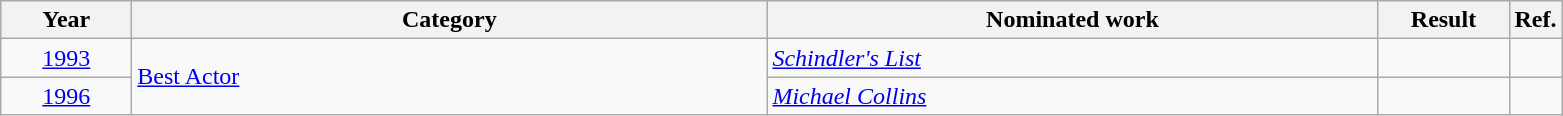<table class=wikitable>
<tr>
<th scope="col" style="width:5em;">Year</th>
<th scope="col" style="width:26em;">Category</th>
<th scope="col" style="width:25em;">Nominated work</th>
<th scope="col" style="width:5em;">Result</th>
<th>Ref.</th>
</tr>
<tr>
<td style="text-align:center;"><a href='#'>1993</a></td>
<td rowspan="2"><a href='#'>Best Actor</a></td>
<td><em><a href='#'>Schindler's List</a></em></td>
<td></td>
<td></td>
</tr>
<tr>
<td style="text-align:center;"><a href='#'>1996</a></td>
<td><em><a href='#'>Michael Collins</a></em></td>
<td></td>
<td></td>
</tr>
</table>
